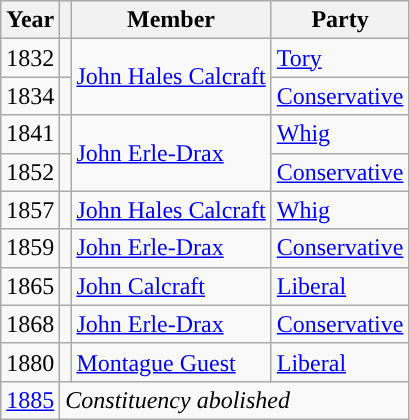<table class="wikitable">
<tr>
<th>Year</th>
<th></th>
<th>Member</th>
<th>Party</th>
</tr>
<tr>
<td>1832</td>
<td style="color:inherit;background-color: "></td>
<td rowspan="2"><a href='#'>John Hales Calcraft</a></td>
<td><a href='#'>Tory</a></td>
</tr>
<tr>
<td>1834</td>
<td style="color:inherit;background-color: "></td>
<td><a href='#'>Conservative</a></td>
</tr>
<tr>
<td>1841</td>
<td style="color:inherit;background-color: "></td>
<td rowspan="2"><a href='#'>John Erle-Drax</a></td>
<td><a href='#'>Whig</a></td>
</tr>
<tr>
<td>1852</td>
<td style="color:inherit;background-color: "></td>
<td><a href='#'>Conservative</a></td>
</tr>
<tr>
<td>1857</td>
<td style="color:inherit;background-color: "></td>
<td><a href='#'>John Hales Calcraft</a></td>
<td><a href='#'>Whig</a></td>
</tr>
<tr>
<td>1859</td>
<td style="color:inherit;background-color: "></td>
<td><a href='#'>John Erle-Drax</a></td>
<td><a href='#'>Conservative</a></td>
</tr>
<tr>
<td>1865</td>
<td style="color:inherit;background-color: "></td>
<td><a href='#'>John Calcraft</a></td>
<td><a href='#'>Liberal</a></td>
</tr>
<tr>
<td>1868</td>
<td style="color:inherit;background-color: "></td>
<td><a href='#'>John Erle-Drax</a></td>
<td><a href='#'>Conservative</a></td>
</tr>
<tr>
<td>1880</td>
<td style="color:inherit;background-color: "></td>
<td><a href='#'>Montague Guest</a></td>
<td><a href='#'>Liberal</a></td>
</tr>
<tr>
<td><a href='#'>1885</a></td>
<td colspan="3"><em>Constituency abolished</em></td>
</tr>
</table>
